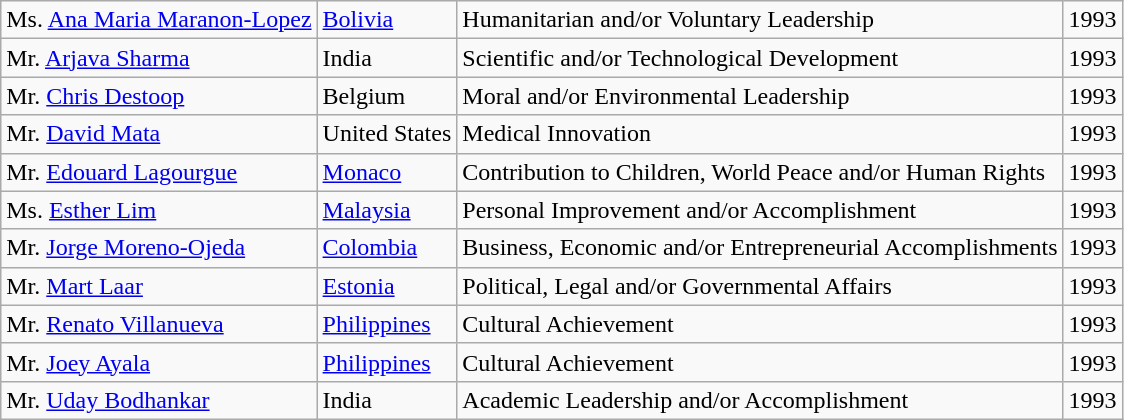<table class="wikitable">
<tr>
<td>Ms. <a href='#'>Ana Maria Maranon-Lopez</a></td>
<td><a href='#'>Bolivia</a></td>
<td>Humanitarian and/or Voluntary Leadership</td>
<td style="text-align:right;">1993</td>
</tr>
<tr>
<td>Mr. <a href='#'>Arjava Sharma</a></td>
<td>India</td>
<td>Scientific and/or Technological Development</td>
<td style="text-align:right;">1993</td>
</tr>
<tr>
<td>Mr. <a href='#'>Chris Destoop</a></td>
<td>Belgium</td>
<td>Moral and/or Environmental Leadership</td>
<td style="text-align:right;">1993</td>
</tr>
<tr>
<td>Mr. <a href='#'>David Mata</a></td>
<td>United States</td>
<td>Medical Innovation</td>
<td style="text-align:right;">1993</td>
</tr>
<tr>
<td>Mr. <a href='#'>Edouard Lagourgue</a></td>
<td><a href='#'>Monaco</a></td>
<td>Contribution to Children, World Peace and/or Human Rights</td>
<td style="text-align:right;">1993</td>
</tr>
<tr>
<td>Ms. <a href='#'>Esther Lim</a></td>
<td><a href='#'>Malaysia</a></td>
<td>Personal Improvement and/or Accomplishment</td>
<td style="text-align:right;">1993</td>
</tr>
<tr>
<td>Mr. <a href='#'>Jorge Moreno-Ojeda</a></td>
<td><a href='#'>Colombia</a></td>
<td>Business, Economic and/or Entrepreneurial Accomplishments</td>
<td style="text-align:right;">1993</td>
</tr>
<tr>
<td>Mr. <a href='#'>Mart Laar</a></td>
<td><a href='#'>Estonia</a></td>
<td>Political, Legal and/or Governmental Affairs</td>
<td style="text-align:right;">1993</td>
</tr>
<tr>
<td>Mr. <a href='#'>Renato Villanueva</a></td>
<td><a href='#'>Philippines</a></td>
<td>Cultural Achievement</td>
<td style="text-align:right;">1993</td>
</tr>
<tr>
<td>Mr. <a href='#'>Joey Ayala</a></td>
<td><a href='#'>Philippines</a></td>
<td>Cultural Achievement</td>
<td style="text-align:right;">1993</td>
</tr>
<tr>
<td>Mr. <a href='#'>Uday Bodhankar</a></td>
<td>India</td>
<td>Academic Leadership and/or Accomplishment</td>
<td style="text-align:right;">1993</td>
</tr>
</table>
